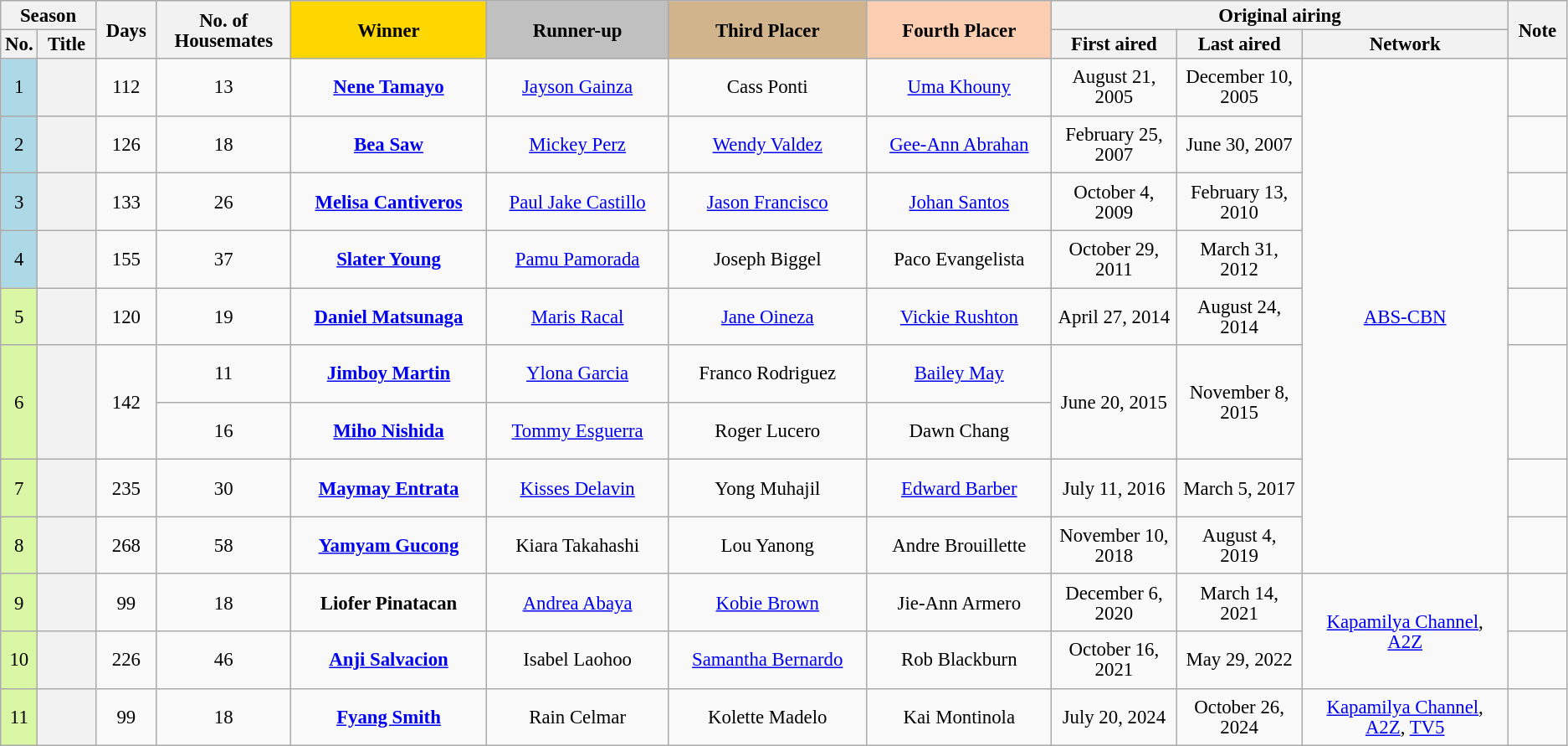<table class="wikitable" style="text-align:center; font-size:95%; line-height:16px;" width="auto">
<tr>
<th colspan="2">Season</th>
<th rowspan="2">Days</th>
<th rowspan="2">No. of<br>Housemates</th>
<th rowspan="2" style="background:gold;">Winner</th>
<th rowspan="2" style="background:silver;">Runner-up</th>
<th rowspan="2" style="background:tan;">Third Placer</th>
<th rowspan="2" style="background:#FBCEB1;">Fourth Placer</th>
<th colspan="3">Original airing</th>
<th rowspan="2">Note</th>
</tr>
<tr>
<th scope="col" width="2%">No.</th>
<th>Title</th>
<th scope="col" width="8%">First aired</th>
<th scope="col" width="8%">Last aired</th>
<th>Network</th>
</tr>
<tr style="height: 3em;">
<td style="background:#ADD8E6;">1</td>
<th></th>
<td>112</td>
<td>13</td>
<td><strong><a href='#'>Nene Tamayo</a></strong></td>
<td><a href='#'>Jayson Gainza</a></td>
<td>Cass Ponti</td>
<td><a href='#'>Uma Khouny</a></td>
<td>August 21, 2005</td>
<td>December 10, 2005</td>
<td rowspan="9"><a href='#'>ABS-CBN</a></td>
<td></td>
</tr>
<tr style="height: 3em;">
<td style="background:#ADD8E6;">2</td>
<th></th>
<td>126</td>
<td>18</td>
<td><strong><a href='#'>Bea Saw</a></strong></td>
<td><a href='#'>Mickey Perz</a></td>
<td><a href='#'>Wendy Valdez</a></td>
<td><a href='#'>Gee-Ann Abrahan</a></td>
<td>February 25, 2007</td>
<td>June 30, 2007</td>
<td></td>
</tr>
<tr style="height: 3em;">
<td style="background:#ADD8E6;">3</td>
<th></th>
<td>133</td>
<td>26</td>
<td><strong><a href='#'>Melisa Cantiveros</a></strong></td>
<td><a href='#'>Paul Jake Castillo</a></td>
<td><a href='#'>Jason Francisco</a></td>
<td><a href='#'>Johan Santos</a></td>
<td>October 4, 2009</td>
<td>February 13, 2010</td>
<td></td>
</tr>
<tr style="height: 3em;">
<td style="background:#ADD8E6;">4</td>
<th></th>
<td>155</td>
<td>37</td>
<td><strong><a href='#'>Slater Young</a></strong></td>
<td><a href='#'>Pamu Pamorada</a></td>
<td>Joseph Biggel</td>
<td>Paco Evangelista</td>
<td>October 29, 2011</td>
<td>March 31, 2012</td>
<td></td>
</tr>
<tr style="height: 3em;">
<td style="background:#DAF7A6;">5</td>
<th></th>
<td>120</td>
<td>19</td>
<td><strong><a href='#'>Daniel Matsunaga</a></strong></td>
<td><a href='#'>Maris Racal</a></td>
<td><a href='#'>Jane Oineza</a></td>
<td><a href='#'>Vickie Rushton</a></td>
<td>April 27, 2014</td>
<td>August 24, 2014</td>
<td></td>
</tr>
<tr style="height: 3em;">
<td rowspan="2" style="background:#DAF7A6;">6</td>
<th rowspan="2"></th>
<td rowspan="2">142</td>
<td>11<br></td>
<td><strong><a href='#'>Jimboy Martin</a></strong></td>
<td><a href='#'>Ylona Garcia</a></td>
<td>Franco Rodriguez</td>
<td><a href='#'>Bailey May</a></td>
<td rowspan="2">June 20, 2015</td>
<td rowspan="2">November 8, 2015</td>
<td rowspan="2"></td>
</tr>
<tr style="height: 3em;">
<td>16<br></td>
<td><strong><a href='#'>Miho Nishida</a></strong></td>
<td><a href='#'>Tommy Esguerra</a></td>
<td>Roger Lucero</td>
<td>Dawn Chang</td>
</tr>
<tr style="height: 3em;">
<td style="background:#DAF7A6;">7</td>
<th></th>
<td>235</td>
<td>30</td>
<td><strong><a href='#'>Maymay Entrata</a></strong></td>
<td><a href='#'>Kisses Delavin</a></td>
<td>Yong Muhajil</td>
<td><a href='#'>Edward Barber</a></td>
<td>July 11, 2016</td>
<td>March 5, 2017</td>
<td></td>
</tr>
<tr style="height: 3em;">
<td style="background:#DAF7A6;">8</td>
<th></th>
<td>268</td>
<td>58</td>
<td><strong><a href='#'>Yamyam Gucong</a></strong></td>
<td>Kiara Takahashi</td>
<td>Lou Yanong</td>
<td>Andre Brouillette</td>
<td>November 10, 2018</td>
<td>August 4, 2019</td>
<td></td>
</tr>
<tr style="height: 3em;">
<td style="background:#DAF7A6;">9</td>
<th></th>
<td>99</td>
<td>18</td>
<td><strong>Liofer Pinatacan</strong></td>
<td><a href='#'>Andrea Abaya</a></td>
<td><a href='#'>Kobie Brown</a></td>
<td>Jie-Ann Armero</td>
<td>December 6, 2020</td>
<td>March 14, 2021</td>
<td rowspan="2"><a href='#'>Kapamilya Channel</a>,<br><a href='#'>A2Z</a></td>
<td></td>
</tr>
<tr style="height: 3em;">
<td style="background:#DAF7A6;">10</td>
<th></th>
<td>226</td>
<td>46</td>
<td><strong><a href='#'>Anji Salvacion</a></strong></td>
<td>Isabel Laohoo</td>
<td><a href='#'>Samantha Bernardo</a></td>
<td>Rob Blackburn</td>
<td>October 16, 2021</td>
<td>May 29, 2022</td>
<td></td>
</tr>
<tr style="height: 3em;">
<td style="background:#DAF7A6;">11</td>
<th></th>
<td>99</td>
<td>18</td>
<td><strong><a href='#'>Fyang Smith</a></strong></td>
<td>Rain Celmar</td>
<td>Kolette Madelo</td>
<td>Kai Montinola</td>
<td>July 20, 2024</td>
<td>October 26, 2024</td>
<td><a href='#'>Kapamilya Channel</a>,<br><a href='#'>A2Z</a>, <a href='#'>TV5</a></td>
<td></td>
</tr>
</table>
